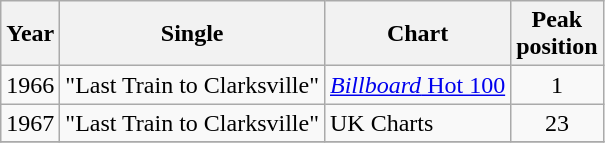<table class="wikitable">
<tr>
<th>Year</th>
<th>Single</th>
<th>Chart</th>
<th>Peak<br>position</th>
</tr>
<tr>
<td>1966</td>
<td>"Last Train to Clarksville"</td>
<td><a href='#'><em>Billboard</em> Hot 100</a></td>
<td style="text-align:center;">1</td>
</tr>
<tr>
<td>1967</td>
<td>"Last Train to Clarksville"</td>
<td>UK Charts</td>
<td style="text-align:center;">23</td>
</tr>
<tr>
</tr>
</table>
